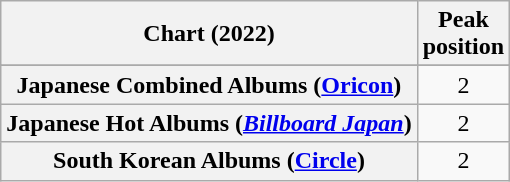<table class="wikitable sortable plainrowheaders" style="text-align:center">
<tr>
<th scope="col">Chart (2022)</th>
<th scope="col">Peak<br>position</th>
</tr>
<tr>
</tr>
<tr>
<th scope="row">Japanese Combined Albums (<a href='#'>Oricon</a>)</th>
<td>2</td>
</tr>
<tr>
<th scope="row">Japanese Hot Albums (<em><a href='#'>Billboard Japan</a></em>)</th>
<td>2</td>
</tr>
<tr>
<th scope="row">South Korean Albums (<a href='#'>Circle</a>)</th>
<td>2</td>
</tr>
</table>
